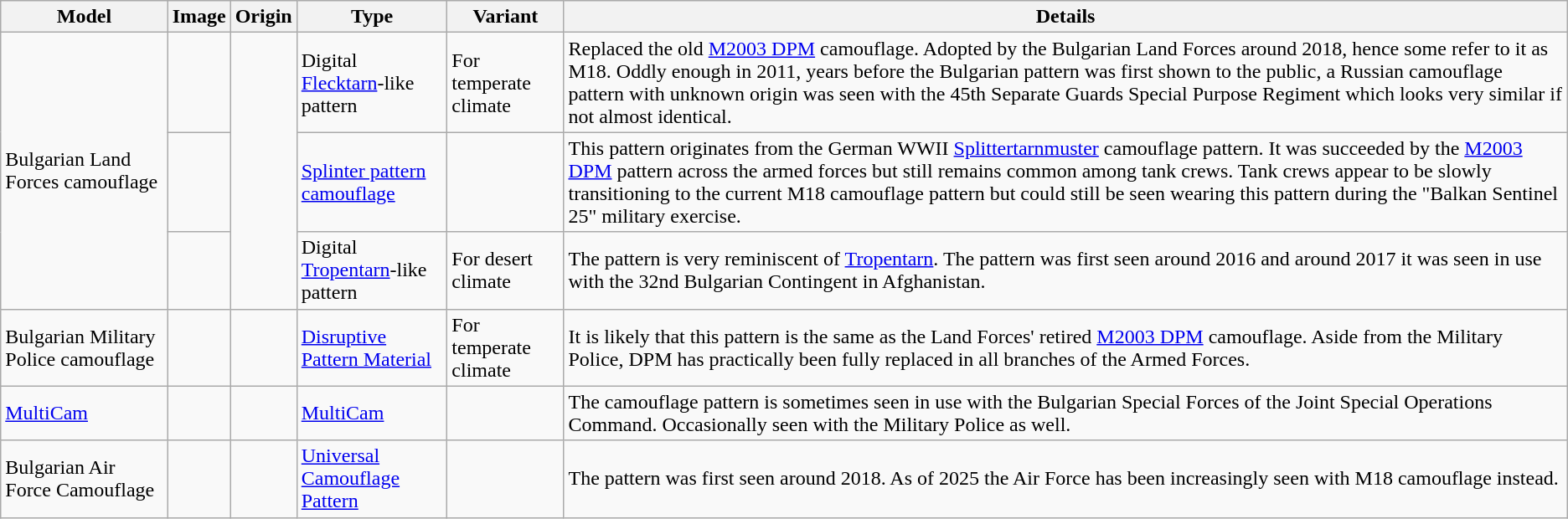<table class="wikitable">
<tr>
<th>Model</th>
<th>Image</th>
<th>Origin</th>
<th>Type</th>
<th>Variant</th>
<th>Details</th>
</tr>
<tr>
<td rowspan="3">Bulgarian Land Forces camouflage</td>
<td></td>
<td rowspan="3"></td>
<td>Digital <a href='#'>Flecktarn</a>-like pattern</td>
<td>For temperate climate</td>
<td>Replaced the old <a href='#'>M2003 DPM</a> camouflage. Adopted by the Bulgarian Land Forces around 2018, hence some refer to it as M18. Oddly enough in 2011, years before the Bulgarian pattern was first shown to the public, a Russian camouflage pattern with unknown origin was seen with the 45th Separate Guards Special Purpose Regiment which looks very similar if not almost identical.</td>
</tr>
<tr>
<td></td>
<td><a href='#'>Splinter pattern camouflage</a></td>
<td></td>
<td>This pattern originates from the German WWII <a href='#'>Splittertarnmuster</a> camouflage pattern. It was succeeded by the <a href='#'>M2003 DPM</a> pattern across the armed forces but still remains common among tank crews. Tank crews appear to be slowly transitioning to the current M18 camouflage pattern but could still be seen wearing this pattern during the "Balkan Sentinel 25" military exercise.</td>
</tr>
<tr>
<td></td>
<td>Digital <a href='#'>Tropentarn</a>-like pattern</td>
<td>For desert climate</td>
<td>The pattern is very reminiscent of <a href='#'>Tropentarn</a>. The pattern was first seen around 2016 and around 2017 it was seen in use with the 32nd Bulgarian Contingent in Afghanistan.</td>
</tr>
<tr>
<td>Bulgarian Military Police camouflage</td>
<td></td>
<td></td>
<td><a href='#'>Disruptive Pattern Material</a></td>
<td>For temperate climate</td>
<td>It is likely that this pattern is the same as the Land Forces' retired <a href='#'>M2003 DPM</a> camouflage. Aside from the Military Police, DPM has practically been fully replaced in all branches of the Armed Forces.</td>
</tr>
<tr>
<td><a href='#'>MultiCam</a></td>
<td></td>
<td></td>
<td><a href='#'>MultiCam</a></td>
<td></td>
<td>The camouflage pattern is sometimes seen in use with the Bulgarian Special Forces of the Joint Special Operations Command. Occasionally seen with the Military Police as well.</td>
</tr>
<tr>
<td>Bulgarian Air Force Camouflage</td>
<td></td>
<td></td>
<td><a href='#'>Universal Camouflage Pattern</a></td>
<td></td>
<td>The pattern was first seen around 2018. As of 2025 the Air Force has been increasingly seen with M18 camouflage instead.</td>
</tr>
</table>
